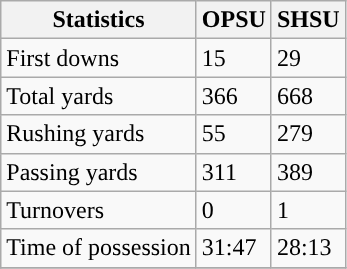<table class="wikitable">
<tr>
<th>Statistics</th>
<th>OPSU</th>
<th>SHSU</th>
</tr>
<tr>
<td>First downs</td>
<td>15</td>
<td>29</td>
</tr>
<tr>
<td>Total yards</td>
<td>366</td>
<td>668</td>
</tr>
<tr>
<td>Rushing yards</td>
<td>55</td>
<td>279</td>
</tr>
<tr>
<td>Passing yards</td>
<td>311</td>
<td>389</td>
</tr>
<tr>
<td>Turnovers</td>
<td>0</td>
<td>1</td>
</tr>
<tr>
<td>Time of possession</td>
<td>31:47</td>
<td>28:13</td>
</tr>
<tr>
</tr>
</table>
